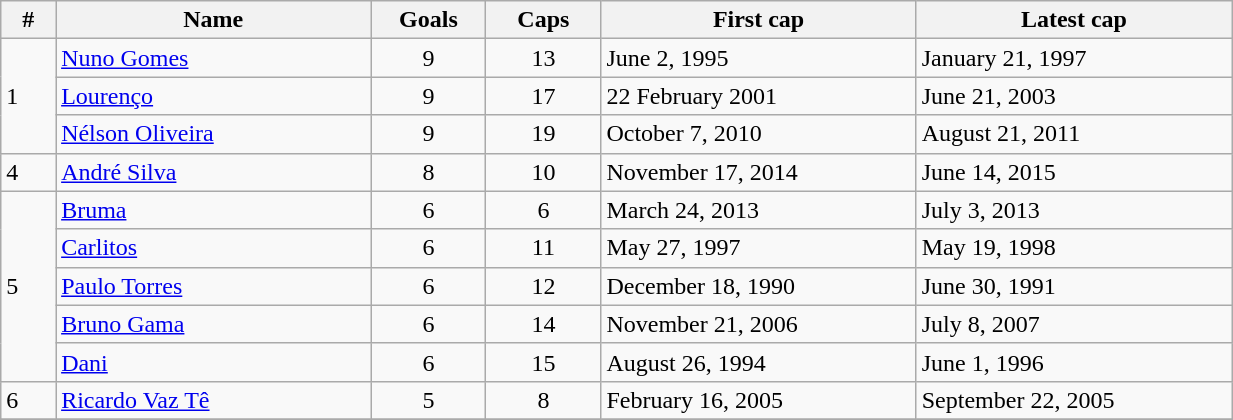<table class="sortable wikitable" style="width:65%">
<tr>
<th style="width:20px;">#</th>
<th style="width:150px;">Name</th>
<th style="width:50px;">Goals</th>
<th style="width:50px;">Caps</th>
<th style="width:150px;">First cap</th>
<th style="width:150px;">Latest cap</th>
</tr>
<tr>
<td rowspan="3">1</td>
<td><a href='#'>Nuno Gomes</a></td>
<td align=center>9</td>
<td align=center>13</td>
<td>June 2, 1995</td>
<td>January 21, 1997</td>
</tr>
<tr>
<td><a href='#'>Lourenço</a></td>
<td align=center>9</td>
<td align=center>17</td>
<td>22 February 2001</td>
<td>June 21, 2003</td>
</tr>
<tr>
<td><a href='#'>Nélson Oliveira</a></td>
<td align=center>9</td>
<td align=center>19</td>
<td>October 7, 2010</td>
<td>August 21, 2011</td>
</tr>
<tr>
<td>4</td>
<td><a href='#'>André Silva</a></td>
<td align=center>8</td>
<td align=center>10</td>
<td>November 17, 2014</td>
<td>June 14, 2015</td>
</tr>
<tr>
<td rowspan="5">5</td>
<td><a href='#'>Bruma</a></td>
<td align=center>6</td>
<td align=center>6</td>
<td>March 24, 2013</td>
<td>July 3, 2013</td>
</tr>
<tr>
<td><a href='#'>Carlitos</a></td>
<td align=center>6</td>
<td align=center>11</td>
<td>May 27, 1997</td>
<td>May 19, 1998</td>
</tr>
<tr>
<td><a href='#'>Paulo Torres</a></td>
<td align=center>6</td>
<td align=center>12</td>
<td>December 18, 1990</td>
<td>June 30, 1991</td>
</tr>
<tr>
<td><a href='#'>Bruno Gama</a></td>
<td align=center>6</td>
<td align=center>14</td>
<td>November 21, 2006</td>
<td>July 8, 2007</td>
</tr>
<tr>
<td><a href='#'>Dani</a></td>
<td align=center>6</td>
<td align=center>15</td>
<td>August 26, 1994</td>
<td>June 1, 1996</td>
</tr>
<tr>
<td>6</td>
<td><a href='#'>Ricardo Vaz Tê</a></td>
<td align=center>5</td>
<td align=center>8</td>
<td>February 16, 2005</td>
<td>September 22, 2005</td>
</tr>
<tr>
</tr>
</table>
